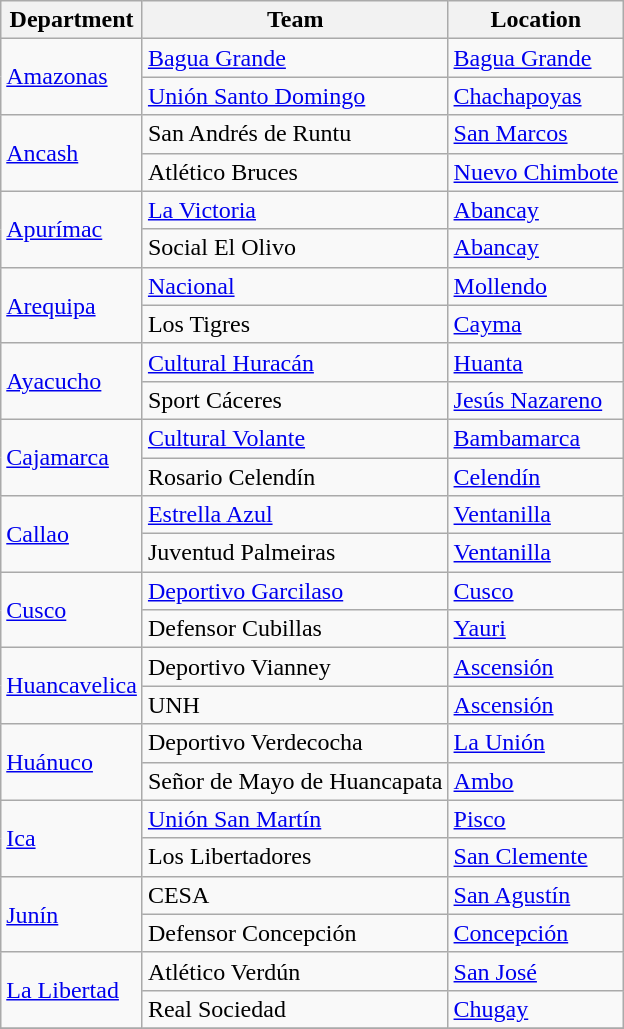<table class="wikitable">
<tr>
<th>Department</th>
<th>Team</th>
<th>Location</th>
</tr>
<tr>
<td rowspan="2"><a href='#'>Amazonas</a></td>
<td><a href='#'>Bagua Grande</a></td>
<td><a href='#'>Bagua Grande</a></td>
</tr>
<tr>
<td><a href='#'>Unión Santo Domingo</a></td>
<td><a href='#'>Chachapoyas</a></td>
</tr>
<tr>
<td rowspan="2"><a href='#'>Ancash</a></td>
<td>San Andrés de Runtu</td>
<td><a href='#'>San Marcos</a></td>
</tr>
<tr>
<td>Atlético Bruces</td>
<td><a href='#'>Nuevo Chimbote</a></td>
</tr>
<tr>
<td rowspan="2"><a href='#'>Apurímac</a></td>
<td><a href='#'>La Victoria</a></td>
<td><a href='#'>Abancay</a></td>
</tr>
<tr>
<td>Social El Olivo</td>
<td><a href='#'>Abancay</a></td>
</tr>
<tr>
<td rowspan="2"><a href='#'>Arequipa</a></td>
<td><a href='#'>Nacional</a></td>
<td><a href='#'>Mollendo</a></td>
</tr>
<tr>
<td>Los Tigres</td>
<td><a href='#'>Cayma</a></td>
</tr>
<tr>
<td rowspan="2"><a href='#'>Ayacucho</a></td>
<td><a href='#'>Cultural Huracán</a></td>
<td><a href='#'>Huanta</a></td>
</tr>
<tr>
<td>Sport Cáceres</td>
<td><a href='#'>Jesús Nazareno</a></td>
</tr>
<tr>
<td rowspan="2"><a href='#'>Cajamarca</a></td>
<td><a href='#'>Cultural Volante</a></td>
<td><a href='#'>Bambamarca</a></td>
</tr>
<tr>
<td>Rosario Celendín</td>
<td><a href='#'>Celendín</a></td>
</tr>
<tr>
<td rowspan="2"><a href='#'>Callao</a></td>
<td><a href='#'>Estrella Azul</a></td>
<td><a href='#'>Ventanilla</a></td>
</tr>
<tr>
<td>Juventud Palmeiras</td>
<td><a href='#'>Ventanilla</a></td>
</tr>
<tr>
<td rowspan="2"><a href='#'>Cusco</a></td>
<td><a href='#'>Deportivo Garcilaso</a></td>
<td><a href='#'>Cusco</a></td>
</tr>
<tr>
<td>Defensor Cubillas</td>
<td><a href='#'>Yauri</a></td>
</tr>
<tr>
<td rowspan="2"><a href='#'>Huancavelica</a></td>
<td>Deportivo Vianney</td>
<td><a href='#'>Ascensión</a></td>
</tr>
<tr>
<td>UNH</td>
<td><a href='#'>Ascensión</a></td>
</tr>
<tr>
<td rowspan="2"><a href='#'>Huánuco</a></td>
<td>Deportivo Verdecocha</td>
<td><a href='#'>La Unión</a></td>
</tr>
<tr>
<td>Señor de Mayo de Huancapata</td>
<td><a href='#'>Ambo</a></td>
</tr>
<tr>
<td rowspan="2"><a href='#'>Ica</a></td>
<td><a href='#'>Unión San Martín</a></td>
<td><a href='#'>Pisco</a></td>
</tr>
<tr>
<td>Los Libertadores</td>
<td><a href='#'>San Clemente</a></td>
</tr>
<tr>
<td rowspan="2"><a href='#'>Junín</a></td>
<td>CESA</td>
<td><a href='#'>San Agustín</a></td>
</tr>
<tr>
<td>Defensor Concepción</td>
<td><a href='#'>Concepción</a></td>
</tr>
<tr>
<td rowspan="2"><a href='#'>La Libertad</a></td>
<td>Atlético Verdún</td>
<td><a href='#'>San José</a></td>
</tr>
<tr>
<td>Real Sociedad</td>
<td><a href='#'>Chugay</a></td>
</tr>
<tr>
</tr>
</table>
